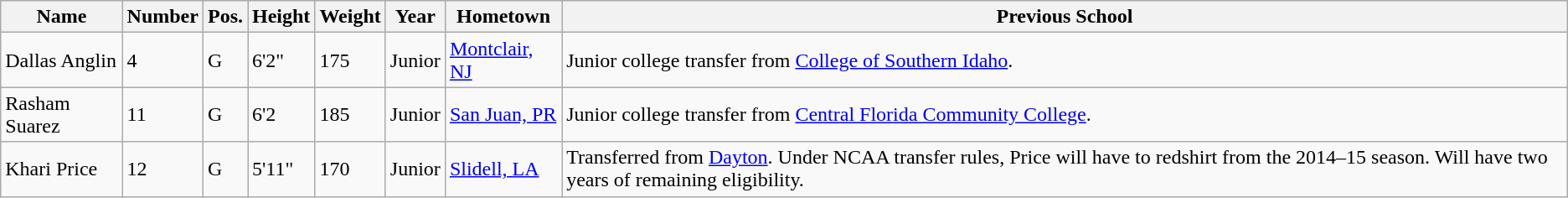<table class="wikitable sortable" border="1">
<tr>
<th>Name</th>
<th>Number</th>
<th>Pos.</th>
<th>Height</th>
<th>Weight</th>
<th>Year</th>
<th>Hometown</th>
<th class="unsortable">Previous School</th>
</tr>
<tr>
<td sortname>Dallas Anglin</td>
<td>4</td>
<td>G</td>
<td>6'2"</td>
<td>175</td>
<td>Junior</td>
<td><a href='#'>Montclair, NJ</a></td>
<td>Junior college transfer from <a href='#'>College of Southern Idaho</a>.</td>
</tr>
<tr>
<td sortname>Rasham Suarez</td>
<td>11</td>
<td>G</td>
<td>6'2</td>
<td>185</td>
<td>Junior</td>
<td><a href='#'>San Juan, PR</a></td>
<td>Junior college transfer from <a href='#'>Central Florida Community College</a>.</td>
</tr>
<tr>
<td sortname>Khari Price</td>
<td>12</td>
<td>G</td>
<td>5'11"</td>
<td>170</td>
<td>Junior</td>
<td><a href='#'>Slidell, LA</a></td>
<td>Transferred from <a href='#'>Dayton</a>. Under NCAA transfer rules, Price will have to redshirt from the 2014–15 season. Will have two years of remaining eligibility.</td>
</tr>
</table>
